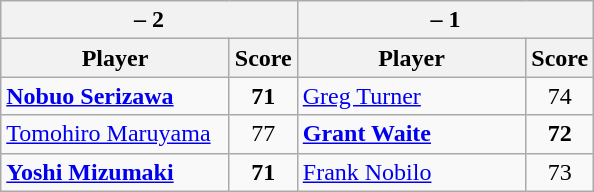<table class=wikitable>
<tr>
<th colspan=2> – 2</th>
<th colspan=2> – 1</th>
</tr>
<tr>
<th width=145>Player</th>
<th>Score</th>
<th width=145>Player</th>
<th>Score</th>
</tr>
<tr>
<td><strong><a href='#'>Nobuo Serizawa</a></strong></td>
<td align=center><strong>71</strong></td>
<td><a href='#'>Greg Turner</a></td>
<td align=center>74</td>
</tr>
<tr>
<td><a href='#'>Tomohiro Maruyama</a></td>
<td align=center>77</td>
<td><strong><a href='#'>Grant Waite</a></strong></td>
<td align=center><strong>72</strong></td>
</tr>
<tr>
<td><strong><a href='#'>Yoshi Mizumaki</a></strong></td>
<td align=center><strong>71</strong></td>
<td><a href='#'>Frank Nobilo</a></td>
<td align=center>73</td>
</tr>
</table>
